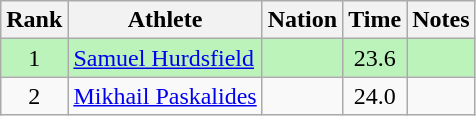<table class="wikitable sortable" style="text-align:center">
<tr>
<th>Rank</th>
<th>Athlete</th>
<th>Nation</th>
<th>Time</th>
<th>Notes</th>
</tr>
<tr bgcolor=bbf3bb>
<td>1</td>
<td align=left><a href='#'>Samuel Hurdsfield</a></td>
<td align=left></td>
<td>23.6</td>
<td></td>
</tr>
<tr>
<td>2</td>
<td align=left><a href='#'>Mikhail Paskalides</a></td>
<td align=left></td>
<td>24.0</td>
<td></td>
</tr>
</table>
